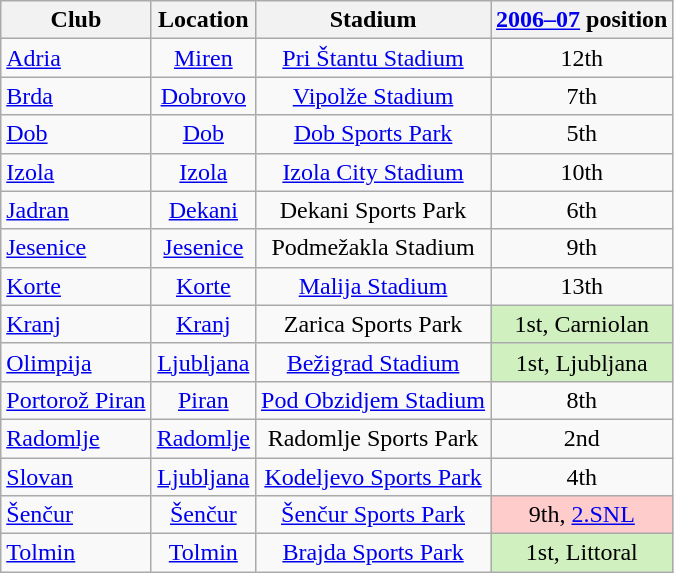<table class="wikitable" style="text-align:center;">
<tr>
<th>Club</th>
<th>Location</th>
<th>Stadium</th>
<th><a href='#'>2006–07</a> position</th>
</tr>
<tr>
<td style="text-align:left;"><a href='#'>Adria</a></td>
<td><a href='#'>Miren</a></td>
<td><a href='#'>Pri Štantu Stadium</a></td>
<td>12th</td>
</tr>
<tr>
<td style="text-align:left;"><a href='#'>Brda</a></td>
<td><a href='#'>Dobrovo</a></td>
<td><a href='#'>Vipolže Stadium</a></td>
<td>7th</td>
</tr>
<tr>
<td style="text-align:left;"><a href='#'>Dob</a></td>
<td><a href='#'>Dob</a></td>
<td><a href='#'>Dob Sports Park</a></td>
<td>5th</td>
</tr>
<tr>
<td style="text-align:left;"><a href='#'>Izola</a></td>
<td><a href='#'>Izola</a></td>
<td><a href='#'>Izola City Stadium</a></td>
<td>10th</td>
</tr>
<tr>
<td style="text-align:left;"><a href='#'>Jadran</a></td>
<td><a href='#'>Dekani</a></td>
<td>Dekani Sports Park</td>
<td>6th</td>
</tr>
<tr>
<td style="text-align:left;"><a href='#'>Jesenice</a></td>
<td><a href='#'>Jesenice</a></td>
<td>Podmežakla Stadium</td>
<td>9th</td>
</tr>
<tr>
<td style="text-align:left;"><a href='#'>Korte</a></td>
<td><a href='#'>Korte</a></td>
<td><a href='#'>Malija Stadium</a></td>
<td>13th</td>
</tr>
<tr>
<td style="text-align:left;"><a href='#'>Kranj</a></td>
<td><a href='#'>Kranj</a></td>
<td>Zarica Sports Park</td>
<td bgcolor="#D0F0C0">1st, Carniolan</td>
</tr>
<tr>
<td style="text-align:left;"><a href='#'>Olimpija</a></td>
<td><a href='#'>Ljubljana</a></td>
<td><a href='#'>Bežigrad Stadium</a></td>
<td bgcolor="#D0F0C0">1st, Ljubljana</td>
</tr>
<tr>
<td style="text-align:left;"><a href='#'>Portorož Piran</a></td>
<td><a href='#'>Piran</a></td>
<td><a href='#'>Pod Obzidjem Stadium</a></td>
<td>8th</td>
</tr>
<tr>
<td style="text-align:left;"><a href='#'>Radomlje</a></td>
<td><a href='#'>Radomlje</a></td>
<td>Radomlje Sports Park</td>
<td>2nd</td>
</tr>
<tr>
<td style="text-align:left;"><a href='#'>Slovan</a></td>
<td><a href='#'>Ljubljana</a></td>
<td><a href='#'>Kodeljevo Sports Park</a></td>
<td>4th</td>
</tr>
<tr>
<td style="text-align:left;"><a href='#'>Šenčur</a></td>
<td><a href='#'>Šenčur</a></td>
<td><a href='#'>Šenčur Sports Park</a></td>
<td bgcolor="#FFCCCC">9th, <a href='#'>2.SNL</a></td>
</tr>
<tr>
<td style="text-align:left;"><a href='#'>Tolmin</a></td>
<td><a href='#'>Tolmin</a></td>
<td><a href='#'>Brajda Sports Park</a></td>
<td bgcolor="#D0F0C0">1st, Littoral</td>
</tr>
</table>
